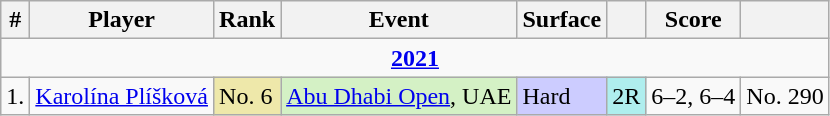<table class="wikitable sortable">
<tr>
<th>#</th>
<th>Player</th>
<th>Rank</th>
<th>Event</th>
<th>Surface</th>
<th></th>
<th>Score</th>
<th></th>
</tr>
<tr>
<td colspan="8" style="text-align:center"><strong><a href='#'>2021</a></strong></td>
</tr>
<tr>
<td>1.</td>
<td> <a href='#'>Karolína Plíšková</a></td>
<td bgcolor=EEE8AA>No. 6</td>
<td bgcolor=#D4F1C5><a href='#'>Abu Dhabi Open</a>, UAE</td>
<td bgcolor=CCCCFF>Hard</td>
<td bgcolor=afeeee>2R</td>
<td>6–2, 6–4</td>
<td style=text-align:center>No. 290</td>
</tr>
</table>
